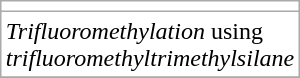<table class="wikitable" style="background-color:white;margin:1em auto;">
<tr>
<td></td>
</tr>
<tr>
<td><em>Trifluoromethylation</em> using<br><em>trifluoromethyltrimethylsilane</em></td>
</tr>
<tr>
</tr>
</table>
